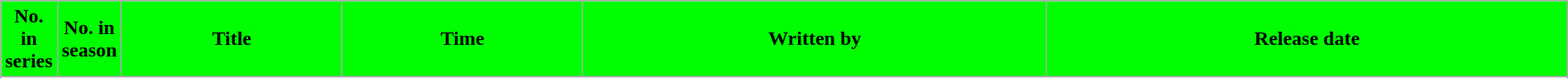<table class="wikitable plainrowheaders" style="width:100%; margin-right:0;">
<tr>
<th style="background:#00FF00; width:3%;">No. in<br>series</th>
<th style="background:#00FF00; width:3%;">No. in<br>season</th>
<th style="background:#00FF00">Title</th>
<th style="background:#00FF00">Time</th>
<th style="background:#00FF00">Written by</th>
<th style="background:#00FF00">Release date</th>
</tr>
<tr>
</tr>
<tr>
</tr>
<tr>
</tr>
<tr>
</tr>
<tr>
</tr>
<tr>
</tr>
<tr>
</tr>
<tr>
</tr>
<tr>
</tr>
<tr>
</tr>
</table>
